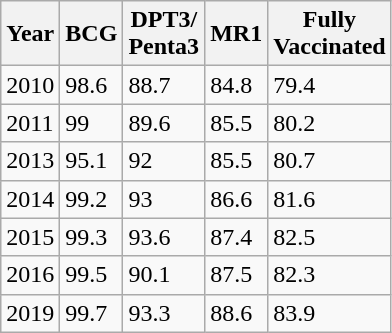<table class="wikitable">
<tr>
<th>Year</th>
<th>BCG</th>
<th>DPT3/<br>Penta3</th>
<th>MR1</th>
<th>Fully<br>Vaccinated</th>
</tr>
<tr>
<td>2010</td>
<td>98.6</td>
<td>88.7</td>
<td>84.8</td>
<td>79.4</td>
</tr>
<tr>
<td>2011</td>
<td>99</td>
<td>89.6</td>
<td>85.5</td>
<td>80.2</td>
</tr>
<tr>
<td>2013</td>
<td>95.1</td>
<td>92</td>
<td>85.5</td>
<td>80.7</td>
</tr>
<tr>
<td>2014</td>
<td>99.2</td>
<td>93</td>
<td>86.6</td>
<td>81.6</td>
</tr>
<tr>
<td>2015</td>
<td>99.3</td>
<td>93.6</td>
<td>87.4</td>
<td>82.5</td>
</tr>
<tr>
<td>2016</td>
<td>99.5</td>
<td>90.1</td>
<td>87.5</td>
<td>82.3</td>
</tr>
<tr>
<td>2019</td>
<td>99.7</td>
<td>93.3</td>
<td>88.6</td>
<td>83.9</td>
</tr>
</table>
